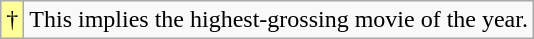<table class="wikitable">
<tr>
<td style="background-color:#FFFF99">†</td>
<td>This implies the highest-grossing movie of the year.</td>
</tr>
</table>
